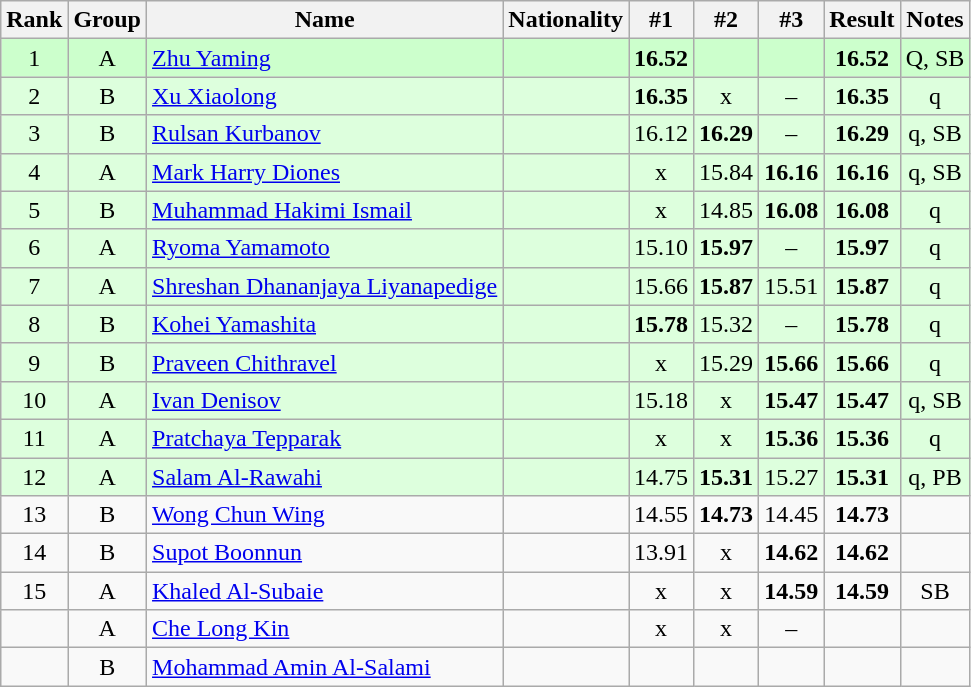<table class="wikitable sortable" style="text-align:center">
<tr>
<th>Rank</th>
<th>Group</th>
<th>Name</th>
<th>Nationality</th>
<th>#1</th>
<th>#2</th>
<th>#3</th>
<th>Result</th>
<th>Notes</th>
</tr>
<tr bgcolor=ccffcc>
<td>1</td>
<td>A</td>
<td align=left><a href='#'>Zhu Yaming</a></td>
<td align=left></td>
<td><strong>16.52</strong></td>
<td></td>
<td></td>
<td><strong>16.52</strong></td>
<td>Q, SB</td>
</tr>
<tr bgcolor=ddffdd>
<td>2</td>
<td>B</td>
<td align=left><a href='#'>Xu Xiaolong</a></td>
<td align=left></td>
<td><strong>16.35</strong></td>
<td>x</td>
<td>–</td>
<td><strong>16.35</strong></td>
<td>q</td>
</tr>
<tr bgcolor=ddffdd>
<td>3</td>
<td>B</td>
<td align=left><a href='#'>Rulsan Kurbanov</a></td>
<td align=left></td>
<td>16.12</td>
<td><strong>16.29</strong></td>
<td>–</td>
<td><strong>16.29</strong></td>
<td>q, SB</td>
</tr>
<tr bgcolor=ddffdd>
<td>4</td>
<td>A</td>
<td align=left><a href='#'>Mark Harry Diones</a></td>
<td align=left></td>
<td>x</td>
<td>15.84</td>
<td><strong>16.16</strong></td>
<td><strong>16.16</strong></td>
<td>q, SB</td>
</tr>
<tr bgcolor=ddffdd>
<td>5</td>
<td>B</td>
<td align=left><a href='#'>Muhammad Hakimi Ismail</a></td>
<td align=left></td>
<td>x</td>
<td>14.85</td>
<td><strong>16.08</strong></td>
<td><strong>16.08</strong></td>
<td>q</td>
</tr>
<tr bgcolor=ddffdd>
<td>6</td>
<td>A</td>
<td align=left><a href='#'>Ryoma Yamamoto</a></td>
<td align=left></td>
<td>15.10</td>
<td><strong>15.97</strong></td>
<td>–</td>
<td><strong>15.97</strong></td>
<td>q</td>
</tr>
<tr bgcolor=ddffdd>
<td>7</td>
<td>A</td>
<td align=left><a href='#'>Shreshan Dhananjaya Liyanapedige</a></td>
<td align=left></td>
<td>15.66</td>
<td><strong>15.87</strong></td>
<td>15.51</td>
<td><strong>15.87</strong></td>
<td>q</td>
</tr>
<tr bgcolor=ddffdd>
<td>8</td>
<td>B</td>
<td align=left><a href='#'>Kohei Yamashita</a></td>
<td align=left></td>
<td><strong>15.78</strong></td>
<td>15.32</td>
<td>–</td>
<td><strong>15.78</strong></td>
<td>q</td>
</tr>
<tr bgcolor=ddffdd>
<td>9</td>
<td>B</td>
<td align=left><a href='#'>Praveen Chithravel</a></td>
<td align=left></td>
<td>x</td>
<td>15.29</td>
<td><strong>15.66</strong></td>
<td><strong>15.66</strong></td>
<td>q</td>
</tr>
<tr bgcolor=ddffdd>
<td>10</td>
<td>A</td>
<td align=left><a href='#'>Ivan Denisov</a></td>
<td align=left></td>
<td>15.18</td>
<td>x</td>
<td><strong>15.47</strong></td>
<td><strong>15.47</strong></td>
<td>q, SB</td>
</tr>
<tr bgcolor=ddffdd>
<td>11</td>
<td>A</td>
<td align=left><a href='#'>Pratchaya Tepparak</a></td>
<td align=left></td>
<td>x</td>
<td>x</td>
<td><strong>15.36</strong></td>
<td><strong>15.36</strong></td>
<td>q</td>
</tr>
<tr bgcolor=ddffdd>
<td>12</td>
<td>A</td>
<td align=left><a href='#'>Salam Al-Rawahi</a></td>
<td align=left></td>
<td>14.75</td>
<td><strong>15.31</strong></td>
<td>15.27</td>
<td><strong>15.31</strong></td>
<td>q, PB</td>
</tr>
<tr>
<td>13</td>
<td>B</td>
<td align=left><a href='#'>Wong Chun Wing</a></td>
<td align=left></td>
<td>14.55</td>
<td><strong>14.73</strong></td>
<td>14.45</td>
<td><strong>14.73</strong></td>
<td></td>
</tr>
<tr>
<td>14</td>
<td>B</td>
<td align=left><a href='#'>Supot Boonnun</a></td>
<td align=left></td>
<td>13.91</td>
<td>x</td>
<td><strong>14.62</strong></td>
<td><strong>14.62</strong></td>
<td></td>
</tr>
<tr>
<td>15</td>
<td>A</td>
<td align=left><a href='#'>Khaled Al-Subaie</a></td>
<td align=left></td>
<td>x</td>
<td>x</td>
<td><strong>14.59</strong></td>
<td><strong>14.59</strong></td>
<td>SB</td>
</tr>
<tr>
<td></td>
<td>A</td>
<td align=left><a href='#'>Che Long Kin</a></td>
<td align=left></td>
<td>x</td>
<td>x</td>
<td>–</td>
<td><strong></strong></td>
<td></td>
</tr>
<tr>
<td></td>
<td>B</td>
<td align=left><a href='#'>Mohammad Amin Al-Salami</a></td>
<td align=left></td>
<td></td>
<td></td>
<td></td>
<td><strong></strong></td>
<td></td>
</tr>
</table>
